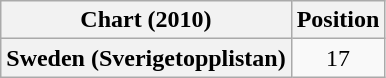<table class="wikitable plainrowheaders" style="text-align:center">
<tr>
<th scope="col">Chart (2010)</th>
<th scope="col">Position</th>
</tr>
<tr>
<th scope="row">Sweden (Sverigetopplistan)</th>
<td>17</td>
</tr>
</table>
